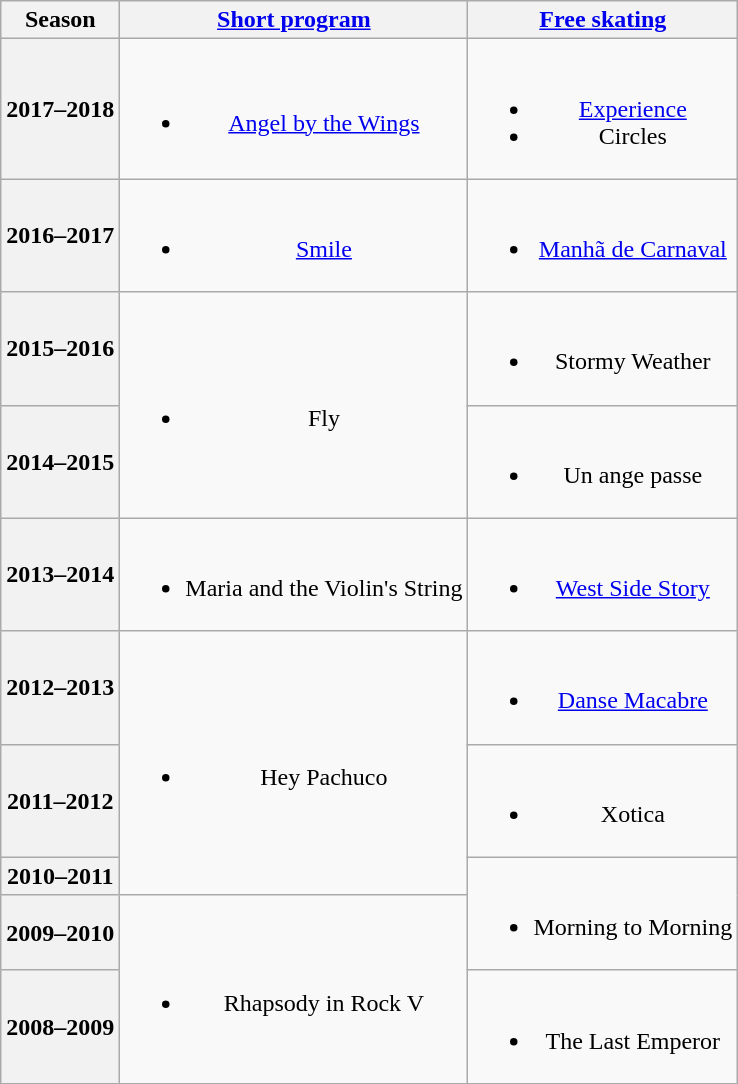<table class=wikitable style=text-align:center>
<tr>
<th>Season</th>
<th><a href='#'>Short program</a></th>
<th><a href='#'>Free skating</a></th>
</tr>
<tr>
<th>2017–2018 <br></th>
<td><br><ul><li><a href='#'>Angel by the Wings</a> <br></li></ul></td>
<td><br><ul><li><a href='#'>Experience</a> <br></li><li>Circles <br></li></ul></td>
</tr>
<tr>
<th>2016–2017 <br></th>
<td><br><ul><li><a href='#'>Smile</a> <br></li></ul></td>
<td><br><ul><li><a href='#'>Manhã de Carnaval</a> <br></li></ul></td>
</tr>
<tr>
<th>2015–2016 <br> </th>
<td rowspan=2><br><ul><li>Fly <br></li></ul></td>
<td><br><ul><li>Stormy Weather <br></li></ul></td>
</tr>
<tr>
<th>2014–2015 <br> </th>
<td><br><ul><li>Un ange passe <br></li></ul></td>
</tr>
<tr>
<th>2013–2014 <br> </th>
<td><br><ul><li>Maria and the Violin's String <br></li></ul></td>
<td><br><ul><li><a href='#'>West Side Story</a> <br></li></ul></td>
</tr>
<tr>
<th>2012–2013 <br> </th>
<td rowspan=3><br><ul><li>Hey Pachuco <br></li></ul></td>
<td><br><ul><li><a href='#'>Danse Macabre</a> <br></li></ul></td>
</tr>
<tr>
<th>2011–2012 <br> </th>
<td><br><ul><li>Xotica <br></li></ul></td>
</tr>
<tr>
<th>2010–2011 <br> </th>
<td rowspan=2><br><ul><li>Morning to Morning <br></li></ul></td>
</tr>
<tr>
<th>2009–2010</th>
<td rowspan=2><br><ul><li>Rhapsody in Rock V <br></li></ul></td>
</tr>
<tr>
<th>2008–2009 <br> </th>
<td><br><ul><li>The Last Emperor</li></ul></td>
</tr>
</table>
